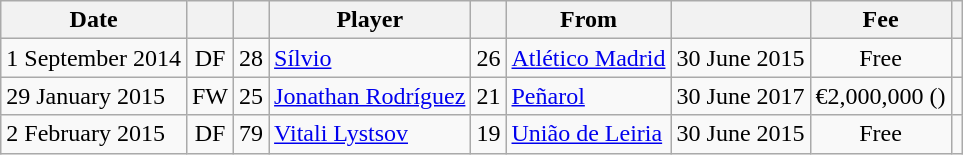<table class="wikitable" style="text-align:center;">
<tr>
<th>Date</th>
<th></th>
<th></th>
<th>Player</th>
<th></th>
<th>From</th>
<th></th>
<th>Fee</th>
<th></th>
</tr>
<tr>
<td align=left>1 September 2014</td>
<td>DF</td>
<td>28</td>
<td align=left> <a href='#'>Sílvio</a></td>
<td>26</td>
<td align=left> <a href='#'>Atlético Madrid</a></td>
<td>30 June 2015</td>
<td>Free</td>
<td></td>
</tr>
<tr>
<td align=left>29 January 2015</td>
<td>FW</td>
<td>25</td>
<td align=left> <a href='#'>Jonathan Rodríguez</a></td>
<td>21</td>
<td align=left> <a href='#'>Peñarol</a></td>
<td>30 June 2017</td>
<td>€2,000,000 ()</td>
<td></td>
</tr>
<tr>
<td align=left>2 February 2015</td>
<td>DF</td>
<td>79</td>
<td align=left> <a href='#'>Vitali Lystsov</a></td>
<td>19</td>
<td align=left> <a href='#'>União de Leiria</a></td>
<td>30 June 2015</td>
<td>Free</td>
<td></td>
</tr>
</table>
